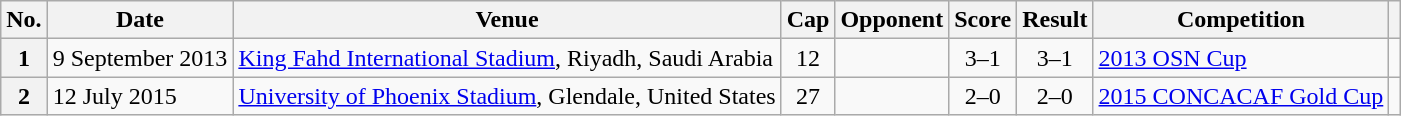<table class="wikitable plainrowheaders sortable">
<tr>
<th scope=col>No.</th>
<th scope=col>Date</th>
<th scope=col>Venue</th>
<th scope=col>Cap</th>
<th scope=col>Opponent</th>
<th scope=col>Score</th>
<th scope=col>Result</th>
<th scope=col>Competition</th>
<th scope=col class=unsortable></th>
</tr>
<tr>
<th scope=row style=text-align:center>1</th>
<td>9 September 2013</td>
<td><a href='#'>King Fahd International Stadium</a>, Riyadh, Saudi Arabia</td>
<td align=center>12</td>
<td></td>
<td align=center>3–1</td>
<td align=center>3–1</td>
<td><a href='#'>2013 OSN Cup</a></td>
<td align=center></td>
</tr>
<tr>
<th scope=row style=text-align:center>2</th>
<td>12 July 2015</td>
<td><a href='#'>University of Phoenix Stadium</a>, Glendale, United States</td>
<td align=center>27</td>
<td></td>
<td align=center>2–0</td>
<td align=center>2–0</td>
<td><a href='#'>2015 CONCACAF Gold Cup</a></td>
<td align=center></td>
</tr>
</table>
